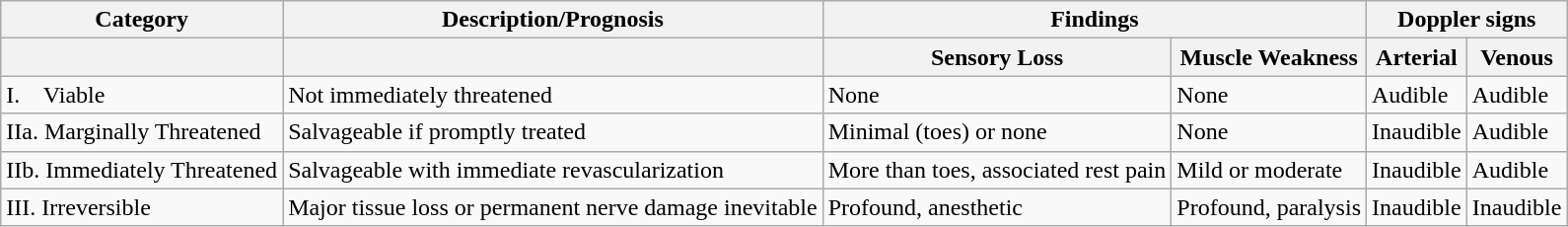<table class="wikitable">
<tr>
<th>Category</th>
<th>Description/Prognosis</th>
<th colspan="2">Findings</th>
<th colspan="2">Doppler signs</th>
</tr>
<tr>
<th></th>
<th></th>
<th>Sensory Loss</th>
<th>Muscle Weakness</th>
<th>Arterial</th>
<th>Venous</th>
</tr>
<tr>
<td>I. Viable</td>
<td colspan="1" rowspan="1">Not immediately threatened</td>
<td>None</td>
<td>None</td>
<td>Audible</td>
<td>Audible</td>
</tr>
<tr>
<td>IIa. Marginally Threatened</td>
<td>Salvageable if promptly treated</td>
<td>Minimal (toes) or none</td>
<td>None</td>
<td>Inaudible</td>
<td>Audible</td>
</tr>
<tr>
<td>IIb. Immediately Threatened</td>
<td>Salvageable with immediate revascularization</td>
<td>More than toes, associated rest pain</td>
<td>Mild or moderate</td>
<td>Inaudible</td>
<td>Audible</td>
</tr>
<tr>
<td>III. Irreversible</td>
<td>Major tissue loss or permanent nerve damage inevitable</td>
<td colspan="1" rowspan="1">Profound, anesthetic</td>
<td>Profound, paralysis</td>
<td>Inaudible</td>
<td>Inaudible</td>
</tr>
</table>
